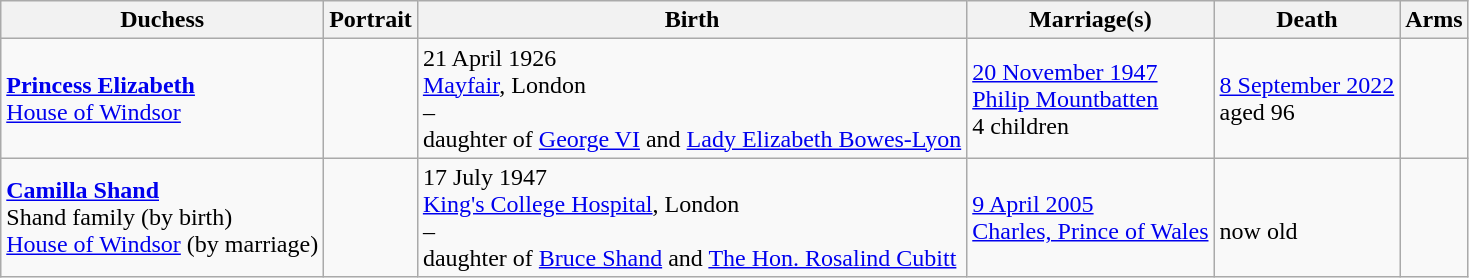<table class="wikitable">
<tr>
<th>Duchess</th>
<th>Portrait</th>
<th>Birth</th>
<th>Marriage(s)</th>
<th>Death</th>
<th>Arms</th>
</tr>
<tr>
<td><strong><a href='#'>Princess Elizabeth</a></strong><br><a href='#'>House of Windsor</a><br></td>
<td></td>
<td>21 April 1926<br><a href='#'>Mayfair</a>, London<br>–<br>daughter of <a href='#'>George VI</a> and <a href='#'>Lady Elizabeth Bowes-Lyon</a></td>
<td><a href='#'>20 November 1947</a><br><a href='#'>Philip Mountbatten</a><br>4 children</td>
<td><a href='#'>8 September 2022</a><br>aged 96</td>
<td></td>
</tr>
<tr>
<td><strong><a href='#'>Camilla Shand</a></strong><br>Shand family (by birth)<br><a href='#'>House of Windsor</a> (by marriage)</td>
<td></td>
<td>17 July 1947<br><a href='#'>King's College Hospital</a>, London<br>–<br>daughter of <a href='#'>Bruce Shand</a> and <a href='#'>The Hon. Rosalind Cubitt</a></td>
<td><a href='#'>9 April 2005</a><br><a href='#'>Charles, Prince of Wales</a></td>
<td><br> now  old</td>
<td></td>
</tr>
</table>
